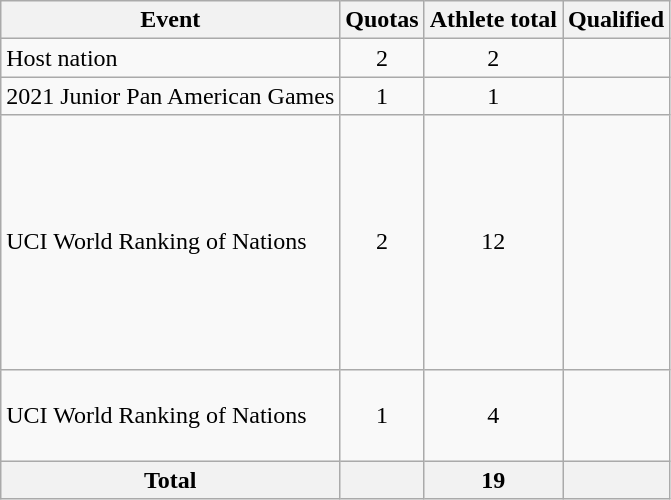<table class="wikitable">
<tr>
<th>Event</th>
<th>Quotas</th>
<th>Athlete total</th>
<th>Qualified</th>
</tr>
<tr align=center>
<td align=left>Host nation</td>
<td style="text-align:center;">2</td>
<td>2</td>
<td align=left></td>
</tr>
<tr align=center>
<td align=left>2021 Junior Pan American Games</td>
<td style="text-align:center;">1</td>
<td>1</td>
<td align=left></td>
</tr>
<tr align=center>
<td align=left>UCI World Ranking of Nations</td>
<td style="text-align:center;">2</td>
<td>12</td>
<td align=left><br><br><br><br><br><s></s><br><s></s><br><br><s></s><br></td>
</tr>
<tr>
<td align=left>UCI World Ranking of Nations</td>
<td style="text-align:center;">1</td>
<td style="text-align:center;">4</td>
<td align=left><br><br><br></td>
</tr>
<tr>
<th>Total</th>
<th></th>
<th>19</th>
<th></th>
</tr>
</table>
